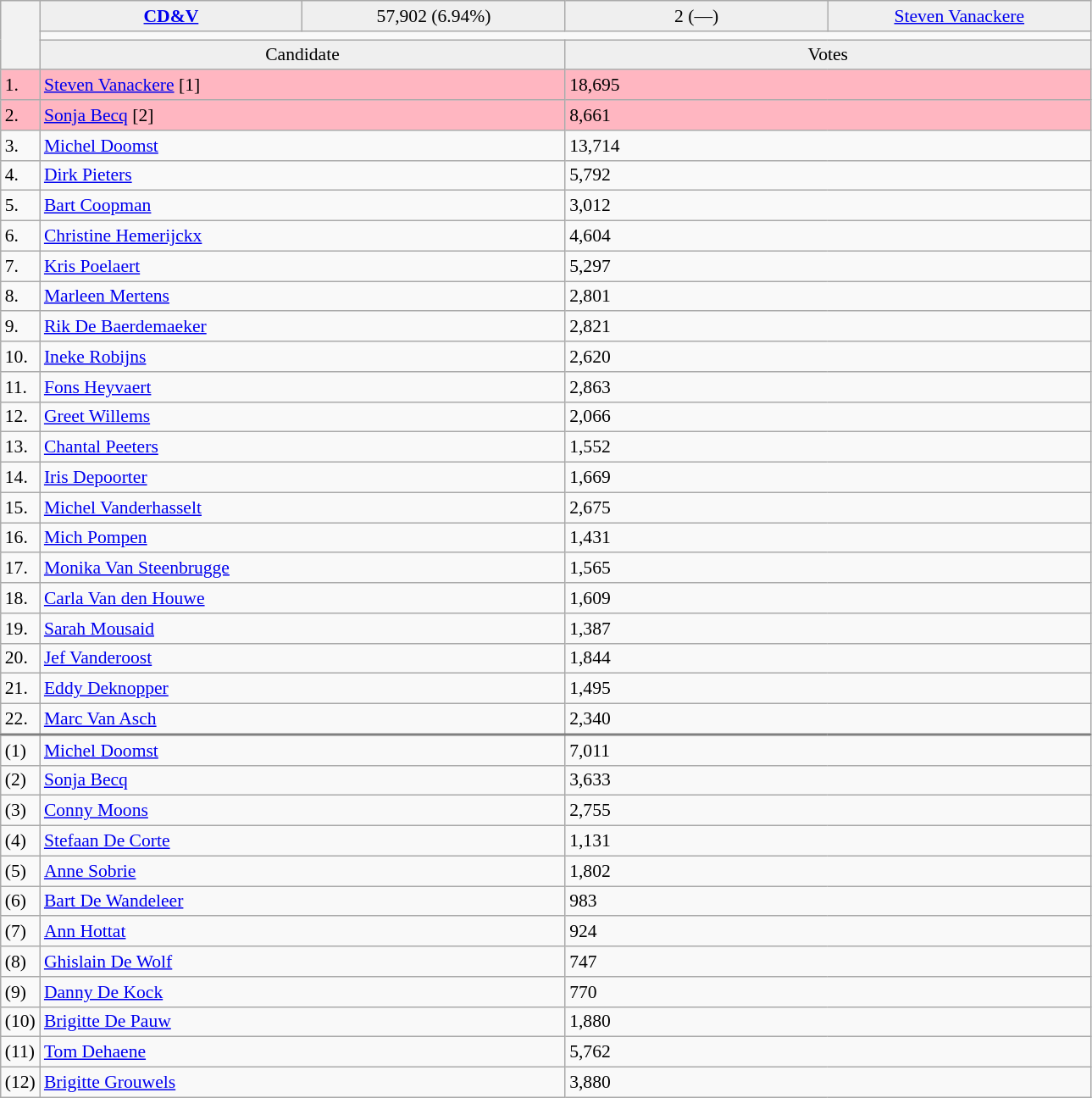<table class="wikitable collapsible collapsed" style=text-align:left;font-size:90%>
<tr>
<th rowspan=3></th>
<td bgcolor=efefef width=200 align=center><strong> <a href='#'>CD&V</a></strong></td>
<td bgcolor=efefef width=200 align=center>57,902 (6.94%)</td>
<td bgcolor=efefef width=200 align=center>2 (—)</td>
<td bgcolor=efefef width=200 align=center><a href='#'>Steven Vanackere</a></td>
</tr>
<tr>
<td colspan=4 bgcolor=></td>
</tr>
<tr>
<td bgcolor=efefef align=center colspan=2>Candidate</td>
<td bgcolor=efefef align=center colspan=2>Votes</td>
</tr>
<tr bgcolor=lightpink>
<td>1.</td>
<td colspan=2><a href='#'>Steven Vanackere</a> [1]</td>
<td colspan=2>18,695</td>
</tr>
<tr bgcolor=lightpink>
<td>2.</td>
<td colspan=2><a href='#'>Sonja Becq</a> [2]</td>
<td colspan=2>8,661</td>
</tr>
<tr>
<td>3.</td>
<td colspan=2><a href='#'>Michel Doomst</a></td>
<td colspan=2>13,714</td>
</tr>
<tr>
<td>4.</td>
<td colspan=2><a href='#'>Dirk Pieters</a></td>
<td colspan=2>5,792</td>
</tr>
<tr>
<td>5.</td>
<td colspan=2><a href='#'>Bart Coopman</a></td>
<td colspan=2>3,012</td>
</tr>
<tr>
<td>6.</td>
<td colspan=2><a href='#'>Christine Hemerijckx</a></td>
<td colspan=2>4,604</td>
</tr>
<tr>
<td>7.</td>
<td colspan=2><a href='#'>Kris Poelaert</a></td>
<td colspan=2>5,297</td>
</tr>
<tr>
<td>8.</td>
<td colspan=2><a href='#'>Marleen Mertens</a></td>
<td colspan=2>2,801</td>
</tr>
<tr>
<td>9.</td>
<td colspan=2><a href='#'>Rik De Baerdemaeker</a></td>
<td colspan=2>2,821</td>
</tr>
<tr>
<td>10.</td>
<td colspan=2><a href='#'>Ineke Robijns</a></td>
<td colspan=2>2,620</td>
</tr>
<tr>
<td>11.</td>
<td colspan=2><a href='#'>Fons Heyvaert</a></td>
<td colspan=2>2,863</td>
</tr>
<tr>
<td>12.</td>
<td colspan=2><a href='#'>Greet Willems</a></td>
<td colspan=2>2,066</td>
</tr>
<tr>
<td>13.</td>
<td colspan=2><a href='#'>Chantal Peeters</a></td>
<td colspan=2>1,552</td>
</tr>
<tr>
<td>14.</td>
<td colspan=2><a href='#'>Iris Depoorter</a></td>
<td colspan=2>1,669</td>
</tr>
<tr>
<td>15.</td>
<td colspan=2><a href='#'>Michel Vanderhasselt</a></td>
<td colspan=2>2,675</td>
</tr>
<tr>
<td>16.</td>
<td colspan=2><a href='#'>Mich Pompen</a></td>
<td colspan=2>1,431</td>
</tr>
<tr>
<td>17.</td>
<td colspan=2><a href='#'>Monika Van Steenbrugge</a></td>
<td colspan=2>1,565</td>
</tr>
<tr>
<td>18.</td>
<td colspan=2><a href='#'>Carla Van den Houwe</a></td>
<td colspan=2>1,609</td>
</tr>
<tr>
<td>19.</td>
<td colspan=2><a href='#'>Sarah Mousaid</a></td>
<td colspan=2>1,387</td>
</tr>
<tr>
<td>20.</td>
<td colspan=2><a href='#'>Jef Vanderoost</a></td>
<td colspan=2>1,844</td>
</tr>
<tr>
<td>21.</td>
<td colspan=2><a href='#'>Eddy Deknopper</a></td>
<td colspan=2>1,495</td>
</tr>
<tr>
<td>22.</td>
<td colspan=2><a href='#'>Marc Van Asch</a></td>
<td colspan=2>2,340</td>
</tr>
<tr style="border-top:2px solid gray;">
<td>(1)</td>
<td colspan=2><a href='#'>Michel Doomst</a></td>
<td colspan=2>7,011</td>
</tr>
<tr>
<td>(2)</td>
<td colspan=2><a href='#'>Sonja Becq</a></td>
<td colspan=2>3,633</td>
</tr>
<tr>
<td>(3)</td>
<td colspan=2><a href='#'>Conny Moons</a></td>
<td colspan=2>2,755</td>
</tr>
<tr>
<td>(4)</td>
<td colspan=2><a href='#'>Stefaan De Corte</a></td>
<td colspan=2>1,131</td>
</tr>
<tr>
<td>(5)</td>
<td colspan=2><a href='#'>Anne Sobrie</a></td>
<td colspan=2>1,802</td>
</tr>
<tr>
<td>(6)</td>
<td colspan=2><a href='#'>Bart De Wandeleer</a></td>
<td colspan=2>983</td>
</tr>
<tr>
<td>(7)</td>
<td colspan=2><a href='#'>Ann Hottat</a></td>
<td colspan=2>924</td>
</tr>
<tr>
<td>(8)</td>
<td colspan=2><a href='#'>Ghislain De Wolf</a></td>
<td colspan=2>747</td>
</tr>
<tr>
<td>(9)</td>
<td colspan=2><a href='#'>Danny De Kock</a></td>
<td colspan=2>770</td>
</tr>
<tr>
<td>(10)</td>
<td colspan=2><a href='#'>Brigitte De Pauw</a></td>
<td colspan=2>1,880</td>
</tr>
<tr>
<td>(11)</td>
<td colspan=2><a href='#'>Tom Dehaene</a></td>
<td colspan=2>5,762</td>
</tr>
<tr>
<td>(12)</td>
<td colspan=2><a href='#'>Brigitte Grouwels</a></td>
<td colspan=2>3,880</td>
</tr>
</table>
